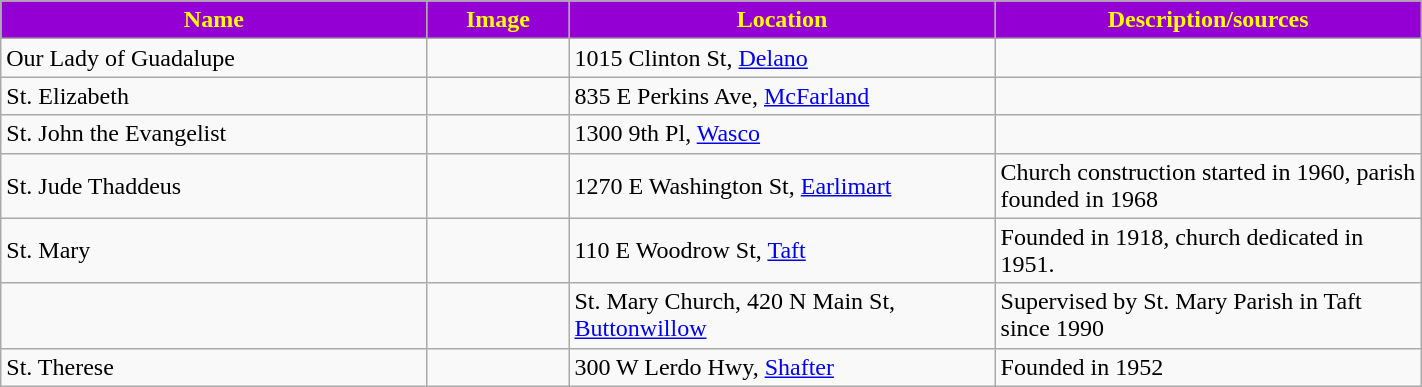<table class="wikitable sortable" style="width:75%">
<tr>
<th style="background:darkviolet; color:yellow;" width="30%"><strong>Name</strong></th>
<th style="background:darkviolet; color:yellow;" width="10%"><strong>Image</strong></th>
<th style="background:darkviolet; color:yellow;" width="30%"><strong>Location</strong></th>
<th style="background:darkviolet; color:yellow;" width="30%"><strong>Description/sources</strong></th>
</tr>
<tr>
<td>Our Lady of Guadalupe</td>
<td></td>
<td>1015 Clinton St, <a href='#'>Delano</a></td>
<td></td>
</tr>
<tr>
<td>St. Elizabeth</td>
<td></td>
<td>835 E Perkins Ave, <a href='#'>McFarland</a></td>
<td></td>
</tr>
<tr>
<td>St. John the Evangelist</td>
<td></td>
<td>1300 9th Pl, <a href='#'>Wasco</a></td>
<td></td>
</tr>
<tr>
<td>St. Jude Thaddeus</td>
<td></td>
<td>1270 E Washington St, <a href='#'>Earlimart</a></td>
<td>Church construction started in 1960, parish founded in 1968</td>
</tr>
<tr>
<td>St. Mary</td>
<td></td>
<td>110 E Woodrow St, <a href='#'>Taft</a></td>
<td>Founded in 1918, church dedicated in 1951.</td>
</tr>
<tr>
<td></td>
<td></td>
<td>St. Mary Church, 420 N Main St, <a href='#'>Buttonwillow</a></td>
<td>Supervised by St. Mary Parish in Taft since 1990</td>
</tr>
<tr>
<td>St. Therese</td>
<td></td>
<td>300 W Lerdo Hwy, <a href='#'>Shafter</a></td>
<td>Founded in 1952</td>
</tr>
</table>
